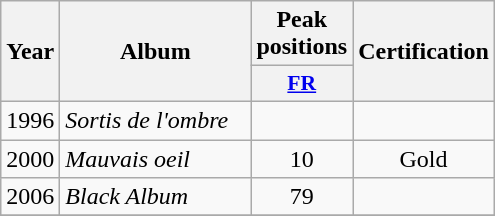<table class="wikitable">
<tr>
<th align="center" rowspan="2" width="10">Year</th>
<th align="center" rowspan="2" width="120">Album</th>
<th align="center" colspan="1" width="20">Peak positions</th>
<th align="center" rowspan="2" width="70">Certification</th>
</tr>
<tr>
<th scope="col" style="width:3em;font-size:90%;"><a href='#'>FR</a><br></th>
</tr>
<tr>
<td style="text-align:center;">1996</td>
<td><em>Sortis de l'ombre</em></td>
<td style="text-align:center;"></td>
<td style="text-align:center;"></td>
</tr>
<tr>
<td style="text-align:center;">2000</td>
<td><em>Mauvais oeil</em></td>
<td style="text-align:center;">10</td>
<td style="text-align:center;">Gold</td>
</tr>
<tr>
<td style="text-align:center;">2006</td>
<td><em>Black Album</em></td>
<td style="text-align:center;">79</td>
<td style="text-align:center;"></td>
</tr>
<tr>
</tr>
</table>
